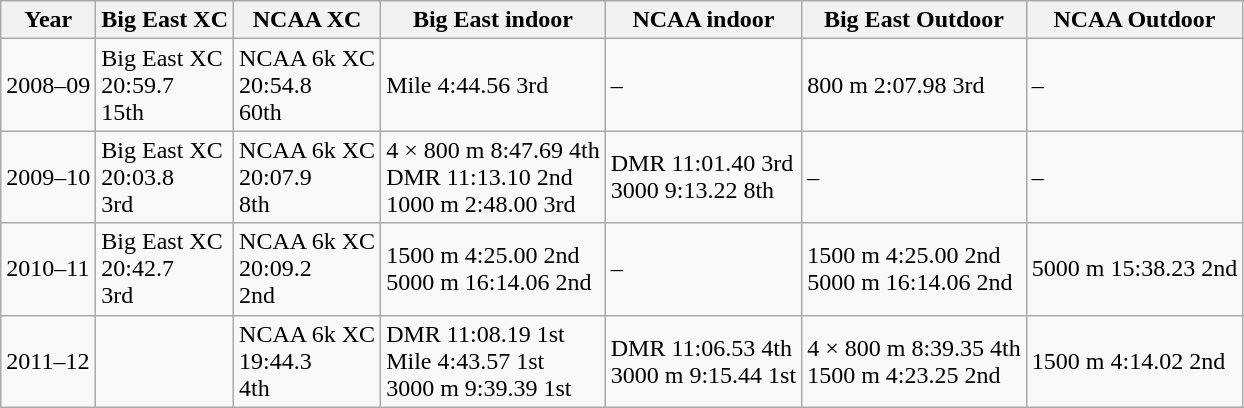<table class="wikitable sortable">
<tr>
<th>Year</th>
<th>Big East XC</th>
<th>NCAA XC</th>
<th>Big East indoor</th>
<th>NCAA indoor</th>
<th>Big East Outdoor</th>
<th>NCAA Outdoor</th>
</tr>
<tr>
<td>2008–09</td>
<td>Big East XC<br> 20:59.7<br> 15th</td>
<td>NCAA 6k XC<br> 20:54.8<br> 60th</td>
<td>Mile 4:44.56 3rd</td>
<td>–</td>
<td>800 m 2:07.98 3rd</td>
<td>–</td>
</tr>
<tr>
<td>2009–10</td>
<td>Big East XC<br> 20:03.8<br> 3rd</td>
<td>NCAA 6k XC<br> 20:07.9<br> 8th</td>
<td>4 × 800 m 8:47.69 4th<br> DMR 11:13.10 2nd<br> 1000 m 2:48.00 3rd</td>
<td>DMR 11:01.40 3rd<br> 3000 9:13.22 8th</td>
<td>–</td>
<td>–</td>
</tr>
<tr>
<td>2010–11</td>
<td>Big East XC<br> 20:42.7<br> 3rd</td>
<td>NCAA 6k XC<br> 20:09.2<br> 2nd</td>
<td>1500 m 4:25.00 2nd<br> 5000 m 16:14.06 2nd</td>
<td>–</td>
<td>1500 m 4:25.00 2nd<br> 5000 m 16:14.06 2nd</td>
<td>5000 m 15:38.23 2nd</td>
</tr>
<tr>
<td>2011–12</td>
<td></td>
<td>NCAA 6k XC<br> 19:44.3<br> 4th</td>
<td>DMR 11:08.19 1st<br> Mile 4:43.57 1st<br>  3000 m 9:39.39 1st</td>
<td>DMR 11:06.53 4th<br>  3000 m 9:15.44 1st</td>
<td>4 × 800 m 8:39.35 4th<br> 1500 m 4:23.25 2nd</td>
<td>1500 m 4:14.02 2nd</td>
</tr>
</table>
